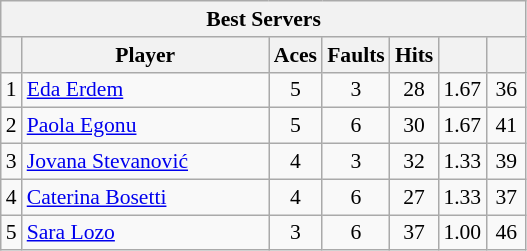<table class="wikitable sortable" style=font-size:90%>
<tr>
<th colspan=7>Best Servers</th>
</tr>
<tr>
<th></th>
<th width=158>Player</th>
<th width=20>Aces</th>
<th width=20>Faults</th>
<th width=20>Hits</th>
<th width=20></th>
<th width=20></th>
</tr>
<tr>
<td>1</td>
<td> <a href='#'>Eda Erdem</a></td>
<td align=center>5</td>
<td align=center>3</td>
<td align=center>28</td>
<td align=center>1.67</td>
<td align=center>36</td>
</tr>
<tr>
<td>2</td>
<td> <a href='#'>Paola Egonu</a></td>
<td align=center>5</td>
<td align=center>6</td>
<td align=center>30</td>
<td align=center>1.67</td>
<td align=center>41</td>
</tr>
<tr>
<td>3</td>
<td> <a href='#'>Jovana Stevanović</a></td>
<td align=center>4</td>
<td align=center>3</td>
<td align=center>32</td>
<td align=center>1.33</td>
<td align=center>39</td>
</tr>
<tr>
<td>4</td>
<td> <a href='#'>Caterina Bosetti</a></td>
<td align=center>4</td>
<td align=center>6</td>
<td align=center>27</td>
<td align=center>1.33</td>
<td align=center>37</td>
</tr>
<tr>
<td>5</td>
<td> <a href='#'>Sara Lozo</a></td>
<td align=center>3</td>
<td align=center>6</td>
<td align=center>37</td>
<td align=center>1.00</td>
<td align=center>46</td>
</tr>
</table>
